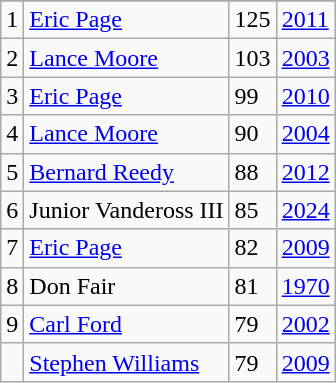<table class="wikitable">
<tr>
</tr>
<tr>
<td>1</td>
<td><a href='#'>Eric Page</a></td>
<td>125</td>
<td><a href='#'>2011</a></td>
</tr>
<tr>
<td>2</td>
<td><a href='#'>Lance Moore</a></td>
<td>103</td>
<td><a href='#'>2003</a></td>
</tr>
<tr>
<td>3</td>
<td><a href='#'>Eric Page</a></td>
<td>99</td>
<td><a href='#'>2010</a></td>
</tr>
<tr>
<td>4</td>
<td><a href='#'>Lance Moore</a></td>
<td>90</td>
<td><a href='#'>2004</a></td>
</tr>
<tr>
<td>5</td>
<td><a href='#'>Bernard Reedy</a></td>
<td>88</td>
<td><a href='#'>2012</a></td>
</tr>
<tr>
<td>6</td>
<td>Junior Vandeross III</td>
<td>85</td>
<td><a href='#'>2024</a></td>
</tr>
<tr>
<td>7</td>
<td><a href='#'>Eric Page</a></td>
<td>82</td>
<td><a href='#'>2009</a></td>
</tr>
<tr>
<td>8</td>
<td>Don Fair</td>
<td>81</td>
<td><a href='#'>1970</a></td>
</tr>
<tr>
<td>9</td>
<td><a href='#'>Carl Ford</a></td>
<td>79</td>
<td><a href='#'>2002</a></td>
</tr>
<tr>
<td></td>
<td><a href='#'>Stephen Williams</a></td>
<td>79</td>
<td><a href='#'>2009</a></td>
</tr>
</table>
